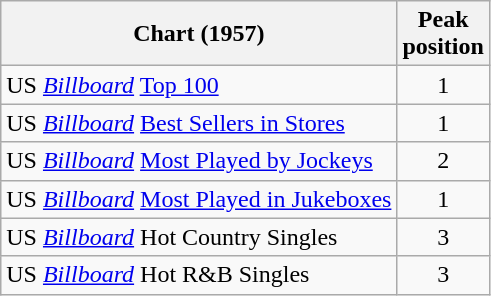<table class="wikitable sortable">
<tr>
<th scope="col">Chart (1957)</th>
<th scope="col">Peak<br>position</th>
</tr>
<tr>
<td>US <em><a href='#'>Billboard</a></em> <a href='#'>Top 100</a></td>
<td style="text-align:center;">1</td>
</tr>
<tr>
<td>US <em><a href='#'>Billboard</a></em> <a href='#'>Best Sellers in Stores</a></td>
<td style="text-align:center;">1</td>
</tr>
<tr>
<td>US <em><a href='#'>Billboard</a></em> <a href='#'>Most Played by Jockeys</a></td>
<td style="text-align:center;">2</td>
</tr>
<tr>
<td>US <em><a href='#'>Billboard</a></em> <a href='#'>Most Played in Jukeboxes</a></td>
<td style="text-align:center;">1</td>
</tr>
<tr>
<td>US <em><a href='#'>Billboard</a></em> Hot Country Singles</td>
<td align="center">3</td>
</tr>
<tr>
<td>US <em><a href='#'>Billboard</a></em> Hot R&B Singles</td>
<td align="center">3</td>
</tr>
</table>
